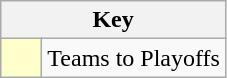<table class="wikitable" style="text-align: center;">
<tr>
<th colspan=2>Key</th>
</tr>
<tr>
<td style="background:#ffffcc; width:20px;"></td>
<td align=left>Teams to Playoffs</td>
</tr>
</table>
